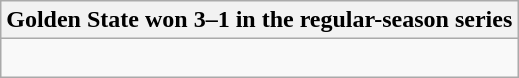<table class="wikitable collapsible collapsed">
<tr>
<th>Golden State won 3–1 in the regular-season series</th>
</tr>
<tr>
<td><br>


</td>
</tr>
</table>
